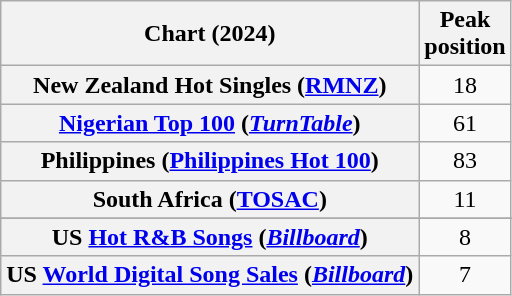<table class="wikitable sortable plainrowheaders" style="text-align:center">
<tr>
<th scope="col">Chart (2024)</th>
<th scope="col">Peak<br>position</th>
</tr>
<tr>
<th scope="row">New Zealand Hot Singles (<a href='#'>RMNZ</a>)</th>
<td>18</td>
</tr>
<tr>
<th scope="row"><a href='#'>Nigerian Top 100</a> (<em><a href='#'>TurnTable</a></em>)</th>
<td>61</td>
</tr>
<tr>
<th scope="row">Philippines (<a href='#'>Philippines Hot 100</a>)</th>
<td>83</td>
</tr>
<tr>
<th scope="row">South Africa (<a href='#'>TOSAC</a>)</th>
<td>11</td>
</tr>
<tr>
</tr>
<tr>
</tr>
<tr>
</tr>
<tr>
<th scope="row">US <a href='#'>Hot R&B Songs</a> (<em><a href='#'>Billboard</a></em>)</th>
<td>8</td>
</tr>
<tr>
<th scope="row">US <a href='#'>World Digital Song Sales</a> (<em><a href='#'>Billboard</a></em>)</th>
<td>7</td>
</tr>
</table>
